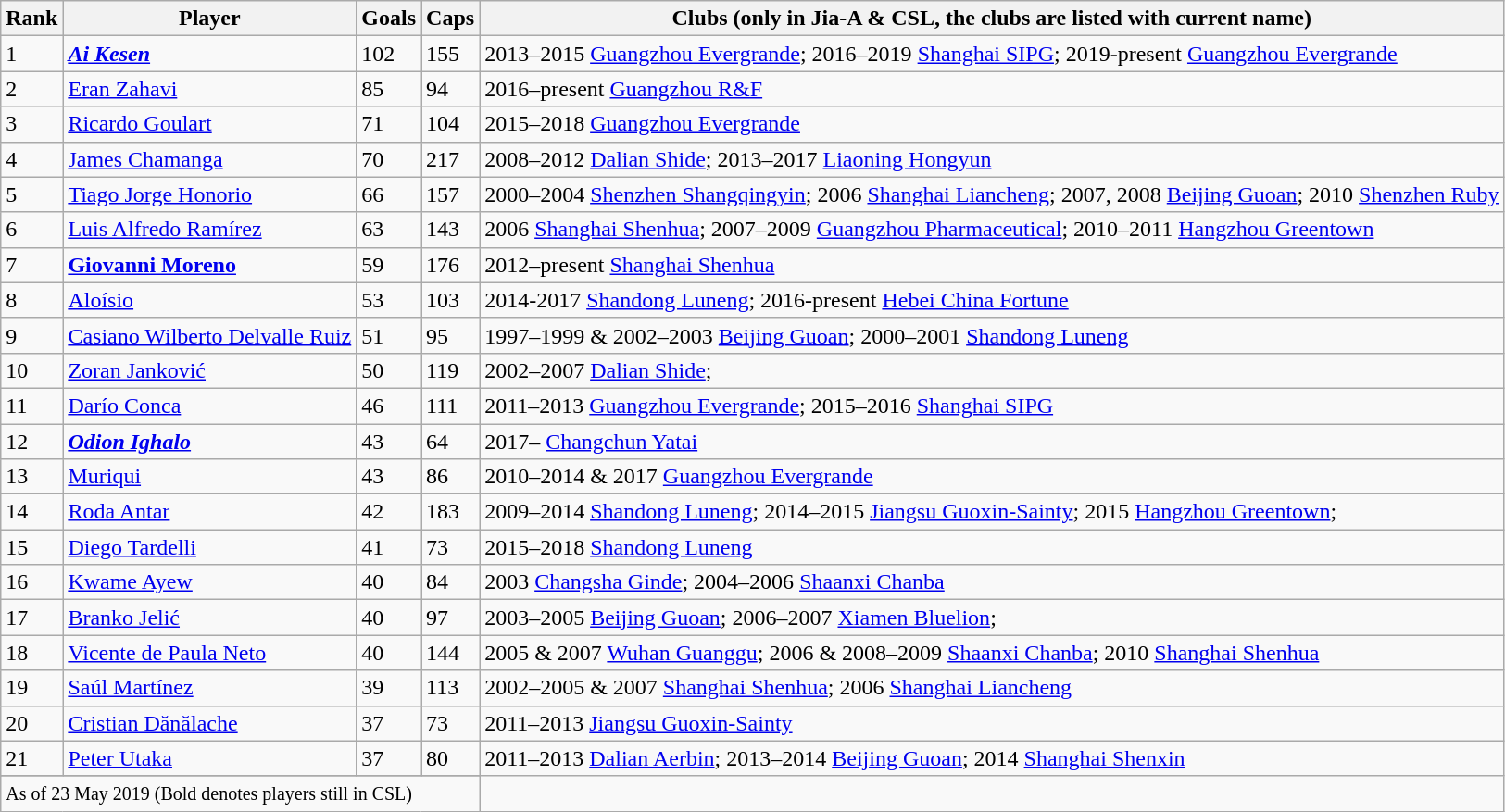<table class="wikitable sortable" style="text-align:left;margin-left:1em;">
<tr>
<th>Rank</th>
<th>Player</th>
<th>Goals</th>
<th>Caps</th>
<th>Clubs (only in Jia-A & CSL, the clubs are listed with current name)</th>
</tr>
<tr>
<td>1</td>
<td style="text-align:left;"> <strong><em><a href='#'>Ai Kesen</a></em></strong></td>
<td>102</td>
<td>155</td>
<td>2013–2015 <a href='#'>Guangzhou Evergrande</a>; 2016–2019 <a href='#'>Shanghai SIPG</a>; 2019-present <a href='#'>Guangzhou Evergrande</a></td>
</tr>
<tr>
<td>2</td>
<td style="text-align:left;"> <a href='#'>Eran Zahavi</a></td>
<td>85</td>
<td>94</td>
<td>2016–present <a href='#'>Guangzhou R&F</a></td>
</tr>
<tr>
<td>3</td>
<td style="text-align:left;"> <a href='#'>Ricardo Goulart</a></td>
<td>71</td>
<td>104</td>
<td>2015–2018 <a href='#'>Guangzhou Evergrande</a></td>
</tr>
<tr>
<td>4</td>
<td style="text-align:left;"> <a href='#'>James Chamanga</a></td>
<td>70</td>
<td>217</td>
<td>2008–2012 <a href='#'>Dalian Shide</a>; 2013–2017 <a href='#'>Liaoning Hongyun</a></td>
</tr>
<tr>
<td>5</td>
<td style="text-align:left;"> <a href='#'>Tiago Jorge Honorio</a></td>
<td>66</td>
<td>157</td>
<td>2000–2004 <a href='#'>Shenzhen Shangqingyin</a>; 2006 <a href='#'>Shanghai Liancheng</a>; 2007, 2008 <a href='#'>Beijing Guoan</a>; 2010 <a href='#'>Shenzhen Ruby</a></td>
</tr>
<tr>
<td>6</td>
<td style="text-align:left;"> <a href='#'>Luis Alfredo Ramírez</a></td>
<td>63</td>
<td>143</td>
<td>2006 <a href='#'>Shanghai Shenhua</a>; 2007–2009 <a href='#'>Guangzhou Pharmaceutical</a>; 2010–2011 <a href='#'>Hangzhou Greentown</a></td>
</tr>
<tr>
<td>7</td>
<td style="text-align:left;"> <strong><a href='#'>Giovanni Moreno</a></strong></td>
<td>59</td>
<td>176</td>
<td>2012–present <a href='#'>Shanghai Shenhua</a></td>
</tr>
<tr>
<td>8</td>
<td style="text-align:left;"> <a href='#'>Aloísio</a></td>
<td>53</td>
<td>103</td>
<td>2014-2017 <a href='#'>Shandong Luneng</a>; 2016-present <a href='#'>Hebei China Fortune</a></td>
</tr>
<tr>
<td>9</td>
<td style="text-align:left;"> <a href='#'>Casiano Wilberto Delvalle Ruiz</a></td>
<td>51</td>
<td>95</td>
<td>1997–1999 & 2002–2003 <a href='#'>Beijing Guoan</a>; 2000–2001 <a href='#'>Shandong Luneng</a></td>
</tr>
<tr>
<td>10</td>
<td style="text-align:left;"> <a href='#'>Zoran Janković</a></td>
<td>50</td>
<td>119</td>
<td>2002–2007 <a href='#'>Dalian Shide</a>;</td>
</tr>
<tr>
<td>11</td>
<td style="text-align:left;"> <a href='#'>Darío Conca</a></td>
<td>46</td>
<td>111</td>
<td>2011–2013 <a href='#'>Guangzhou Evergrande</a>; 2015–2016 <a href='#'>Shanghai SIPG</a></td>
</tr>
<tr>
<td>12</td>
<td style="text-align:left;"> <strong><em><a href='#'>Odion Ighalo</a></em></strong></td>
<td>43</td>
<td>64</td>
<td>2017– <a href='#'>Changchun Yatai</a></td>
</tr>
<tr>
<td>13</td>
<td style="text-align:left;"> <a href='#'>Muriqui</a></td>
<td>43</td>
<td>86</td>
<td>2010–2014 & 2017 <a href='#'>Guangzhou Evergrande</a></td>
</tr>
<tr>
<td>14</td>
<td style="text-align:left;"> <a href='#'>Roda Antar</a></td>
<td>42</td>
<td>183</td>
<td>2009–2014 <a href='#'>Shandong Luneng</a>; 2014–2015 <a href='#'>Jiangsu Guoxin-Sainty</a>; 2015 <a href='#'>Hangzhou Greentown</a>;</td>
</tr>
<tr>
<td>15</td>
<td style="text-align:left;"> <a href='#'>Diego Tardelli</a></td>
<td>41</td>
<td>73</td>
<td>2015–2018 <a href='#'>Shandong Luneng</a></td>
</tr>
<tr>
<td>16</td>
<td style="text-align:left;"> <a href='#'>Kwame Ayew</a></td>
<td>40</td>
<td>84</td>
<td>2003 <a href='#'>Changsha Ginde</a>; 2004–2006 <a href='#'>Shaanxi Chanba</a></td>
</tr>
<tr>
<td>17</td>
<td style="text-align:left;"> <a href='#'>Branko Jelić</a></td>
<td>40</td>
<td>97</td>
<td>2003–2005 <a href='#'>Beijing Guoan</a>; 2006–2007 <a href='#'>Xiamen Bluelion</a>;</td>
</tr>
<tr>
<td>18</td>
<td style="text-align:left;"> <a href='#'>Vicente de Paula Neto</a></td>
<td>40</td>
<td>144</td>
<td>2005 & 2007 <a href='#'>Wuhan Guanggu</a>; 2006 & 2008–2009 <a href='#'>Shaanxi Chanba</a>; 2010 <a href='#'>Shanghai Shenhua</a></td>
</tr>
<tr>
<td>19</td>
<td style="text-align:left;"> <a href='#'>Saúl Martínez</a></td>
<td>39</td>
<td>113</td>
<td>2002–2005 & 2007 <a href='#'>Shanghai Shenhua</a>; 2006 <a href='#'>Shanghai Liancheng</a></td>
</tr>
<tr>
<td>20</td>
<td style="text-align:left;"> <a href='#'>Cristian Dănălache</a></td>
<td>37</td>
<td>73</td>
<td>2011–2013 <a href='#'>Jiangsu Guoxin-Sainty</a></td>
</tr>
<tr>
<td>21</td>
<td style="text-align:left;"> <a href='#'>Peter Utaka</a></td>
<td>37</td>
<td>80</td>
<td>2011–2013 <a href='#'>Dalian Aerbin</a>; 2013–2014 <a href='#'>Beijing Guoan</a>; 2014 <a href='#'>Shanghai Shenxin</a></td>
</tr>
<tr>
</tr>
<tr>
<td colspan="4"><small>As of 23 May 2019 (Bold denotes players still in CSL)</small></td>
</tr>
</table>
